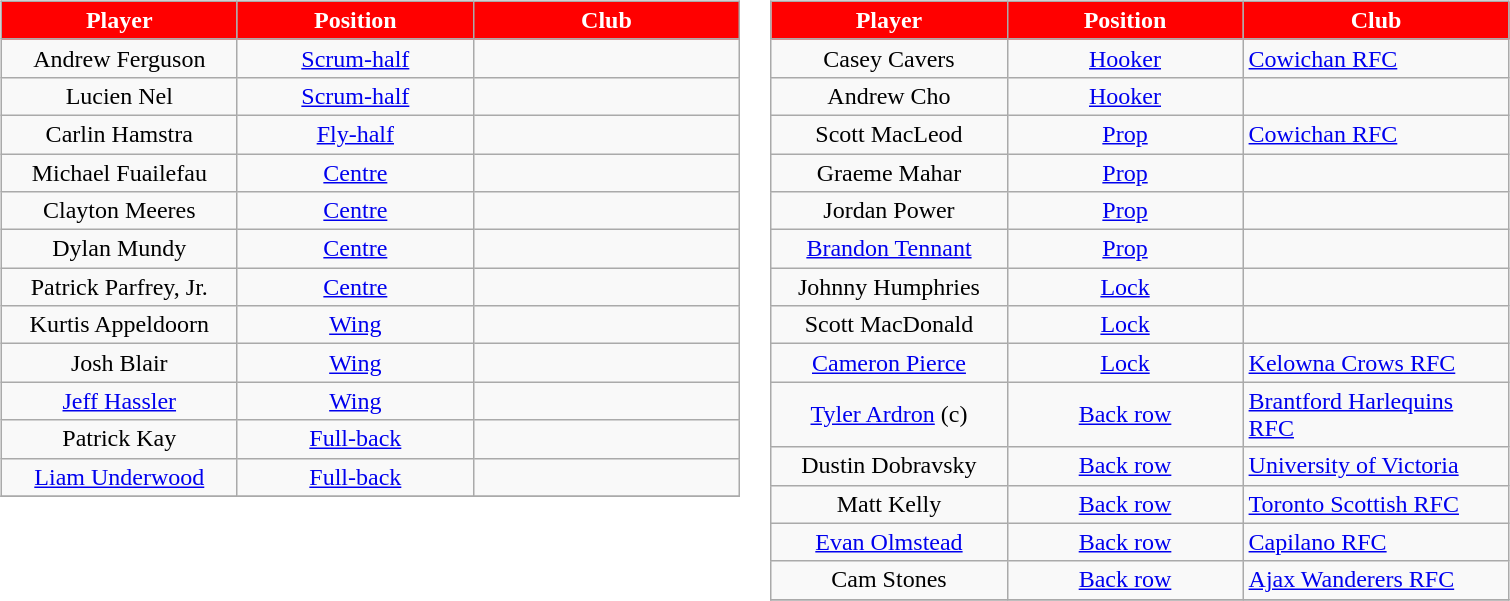<table>
<tr valign=top>
<td><br><table class="wikitable" style="text-align:center">
<tr span style="background:red; color:white;">
<td scope="col" style="width:150px"><strong>Player</strong></td>
<td scope="col" style="width:150px"><strong>Position</strong></td>
<td scope="col" style="width:170px"><strong>Club</strong></td>
</tr>
<tr>
<td>Andrew Ferguson</td>
<td><a href='#'>Scrum-half</a></td>
<td style="text-align:left"></td>
</tr>
<tr>
<td>Lucien Nel</td>
<td><a href='#'>Scrum-half</a></td>
<td style="text-align:left"></td>
</tr>
<tr>
<td>Carlin Hamstra</td>
<td><a href='#'>Fly-half</a></td>
<td style="text-align:left"></td>
</tr>
<tr>
<td>Michael Fuailefau</td>
<td><a href='#'>Centre</a></td>
<td style="text-align:left"></td>
</tr>
<tr>
<td>Clayton Meeres</td>
<td><a href='#'>Centre</a></td>
<td style="text-align:left"></td>
</tr>
<tr>
<td>Dylan Mundy</td>
<td><a href='#'>Centre</a></td>
<td style="text-align:left"></td>
</tr>
<tr>
<td>Patrick Parfrey, Jr.</td>
<td><a href='#'>Centre</a></td>
<td style="text-align:left"></td>
</tr>
<tr>
<td>Kurtis Appeldoorn</td>
<td><a href='#'>Wing</a></td>
<td style="text-align:left"></td>
</tr>
<tr>
<td>Josh Blair</td>
<td><a href='#'>Wing</a></td>
<td style="text-align:left"></td>
</tr>
<tr>
<td><a href='#'>Jeff Hassler</a></td>
<td><a href='#'>Wing</a></td>
<td style="text-align:left"></td>
</tr>
<tr>
<td>Patrick Kay</td>
<td><a href='#'>Full-back</a></td>
<td style="text-align:left"></td>
</tr>
<tr>
<td><a href='#'>Liam Underwood</a></td>
<td><a href='#'>Full-back</a></td>
<td style="text-align:left"></td>
</tr>
<tr>
</tr>
</table>
</td>
<td><br><table class="wikitable" style="text-align:center">
<tr span style="background:red; color:white;">
<td scope="col" style="width:150px"><strong>Player</strong></td>
<td scope="col" style="width:150px"><strong>Position</strong></td>
<td scope="col" style="width:170px"><strong>Club</strong></td>
</tr>
<tr>
<td>Casey Cavers</td>
<td><a href='#'>Hooker</a></td>
<td style="text-align:left"> <a href='#'>Cowichan RFC</a></td>
</tr>
<tr>
<td>Andrew Cho</td>
<td><a href='#'>Hooker</a></td>
<td style="text-align:left"></td>
</tr>
<tr>
<td>Scott MacLeod</td>
<td><a href='#'>Prop</a></td>
<td style="text-align:left"> <a href='#'>Cowichan RFC</a></td>
</tr>
<tr>
<td>Graeme Mahar</td>
<td><a href='#'>Prop</a></td>
<td style="text-align:left"></td>
</tr>
<tr>
<td>Jordan Power</td>
<td><a href='#'>Prop</a></td>
<td style="text-align:left"></td>
</tr>
<tr>
<td><a href='#'>Brandon Tennant</a></td>
<td><a href='#'>Prop</a></td>
<td style="text-align:left"></td>
</tr>
<tr>
<td>Johnny Humphries</td>
<td><a href='#'>Lock</a></td>
<td style="text-align:left"></td>
</tr>
<tr>
<td>Scott MacDonald</td>
<td><a href='#'>Lock</a></td>
<td style="text-align:left"></td>
</tr>
<tr>
<td><a href='#'>Cameron Pierce</a></td>
<td><a href='#'>Lock</a></td>
<td style="text-align:left"> <a href='#'>Kelowna Crows RFC</a></td>
</tr>
<tr>
<td><a href='#'>Tyler Ardron</a> (c)</td>
<td><a href='#'>Back row</a></td>
<td style="text-align:left"> <a href='#'>Brantford Harlequins RFC</a></td>
</tr>
<tr>
<td>Dustin Dobravsky</td>
<td><a href='#'>Back row</a></td>
<td style="text-align:left"> <a href='#'>University of Victoria</a></td>
</tr>
<tr>
<td>Matt Kelly</td>
<td><a href='#'>Back row</a></td>
<td style="text-align:left"> <a href='#'>Toronto Scottish RFC</a></td>
</tr>
<tr>
<td><a href='#'>Evan Olmstead</a></td>
<td><a href='#'>Back row</a></td>
<td style="text-align:left"> <a href='#'>Capilano RFC</a></td>
</tr>
<tr>
<td>Cam Stones</td>
<td><a href='#'>Back row</a></td>
<td style="text-align:left"> <a href='#'>Ajax Wanderers RFC</a></td>
</tr>
<tr>
</tr>
</table>
</td>
</tr>
</table>
